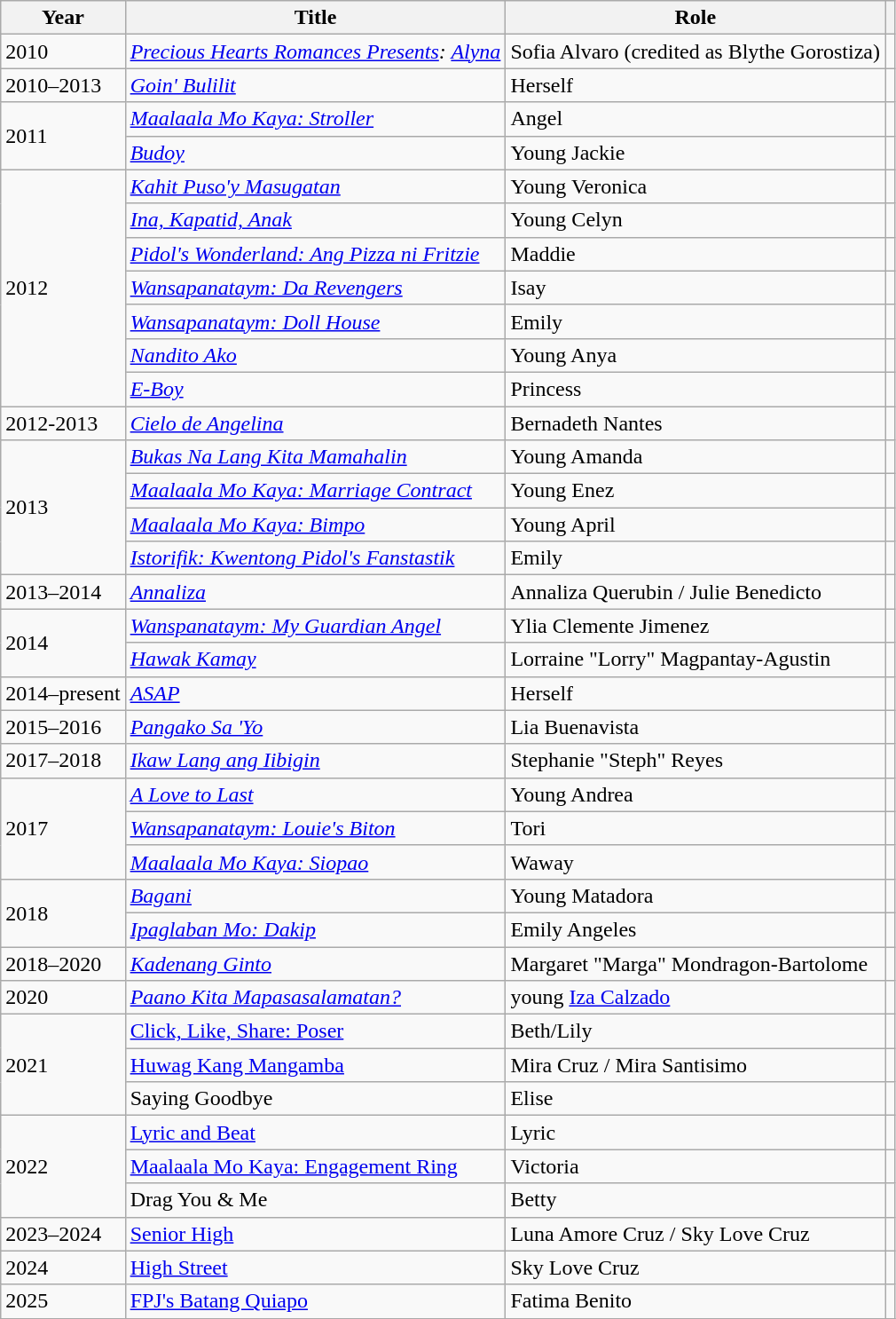<table class="wikitable">
<tr>
<th>Year</th>
<th>Title</th>
<th>Role</th>
<th></th>
</tr>
<tr>
<td>2010</td>
<td><em><a href='#'>Precious Hearts Romances Presents</a>: <a href='#'>Alyna</a></em></td>
<td>Sofia Alvaro (credited as  Blythe Gorostiza)</td>
<td></td>
</tr>
<tr>
<td>2010–2013</td>
<td><em><a href='#'>Goin' Bulilit</a></em></td>
<td>Herself</td>
<td></td>
</tr>
<tr>
<td rowspan=2>2011</td>
<td><em><a href='#'>Maalaala Mo Kaya: Stroller</a></em></td>
<td>Angel</td>
<td></td>
</tr>
<tr>
<td><em><a href='#'>Budoy</a></em></td>
<td>Young Jackie</td>
<td></td>
</tr>
<tr>
<td rowspan=7>2012</td>
<td><em><a href='#'>Kahit Puso'y Masugatan</a></em></td>
<td>Young Veronica</td>
<td></td>
</tr>
<tr>
<td><em><a href='#'>Ina, Kapatid, Anak</a></em></td>
<td>Young Celyn</td>
<td></td>
</tr>
<tr>
<td><em><a href='#'>Pidol's Wonderland: Ang Pizza ni Fritzie</a></em></td>
<td>Maddie</td>
<td></td>
</tr>
<tr>
<td><em><a href='#'>Wansapanataym: Da Revengers</a></em></td>
<td>Isay</td>
<td></td>
</tr>
<tr>
<td><em><a href='#'>Wansapanataym: Doll House</a></em></td>
<td>Emily</td>
<td></td>
</tr>
<tr>
<td><em><a href='#'>Nandito Ako</a></em></td>
<td>Young Anya</td>
<td></td>
</tr>
<tr>
<td><em><a href='#'>E-Boy</a></em></td>
<td>Princess</td>
<td></td>
</tr>
<tr>
<td>2012-2013</td>
<td><em><a href='#'>Cielo de Angelina</a></em></td>
<td>Bernadeth Nantes</td>
<td></td>
</tr>
<tr>
<td rowspan=4>2013</td>
<td><em><a href='#'>Bukas Na Lang Kita Mamahalin</a></em></td>
<td>Young Amanda</td>
<td></td>
</tr>
<tr>
<td><em><a href='#'>Maalaala Mo Kaya: Marriage Contract</a></em></td>
<td>Young Enez</td>
<td></td>
</tr>
<tr>
<td><em><a href='#'>Maalaala Mo Kaya: Bimpo</a></em></td>
<td>Young April</td>
<td></td>
</tr>
<tr>
<td><em><a href='#'>Istorifik: Kwentong Pidol's Fanstastik</a></em></td>
<td>Emily</td>
<td></td>
</tr>
<tr>
<td>2013–2014</td>
<td><em><a href='#'>Annaliza</a></em></td>
<td>Annaliza Querubin / Julie Benedicto</td>
<td></td>
</tr>
<tr>
<td rowspan=2>2014</td>
<td><em><a href='#'>Wanspanataym: My Guardian Angel</a></em></td>
<td>Ylia Clemente Jimenez</td>
<td></td>
</tr>
<tr>
<td><em><a href='#'>Hawak Kamay</a></em></td>
<td>Lorraine "Lorry" Magpantay-Agustin</td>
<td></td>
</tr>
<tr>
<td>2014–present</td>
<td><em><a href='#'>ASAP</a></em></td>
<td>Herself</td>
<td></td>
</tr>
<tr>
<td>2015–2016</td>
<td><em><a href='#'>Pangako Sa 'Yo</a></em></td>
<td>Lia Buenavista</td>
<td></td>
</tr>
<tr>
<td>2017–2018</td>
<td><em><a href='#'>Ikaw Lang ang Iibigin</a></em></td>
<td>Stephanie "Steph" Reyes</td>
<td></td>
</tr>
<tr>
<td rowspan=3>2017</td>
<td><em><a href='#'>A Love to Last</a></em></td>
<td>Young Andrea</td>
<td></td>
</tr>
<tr>
<td><em><a href='#'>Wansapanataym: Louie's Biton</a></em></td>
<td>Tori</td>
<td></td>
</tr>
<tr>
<td><em><a href='#'>Maalaala Mo Kaya: Siopao</a></em></td>
<td>Waway</td>
<td></td>
</tr>
<tr>
<td rowspan=2>2018</td>
<td><em><a href='#'>Bagani</a></em></td>
<td>Young Matadora</td>
<td></td>
</tr>
<tr>
<td><em><a href='#'>Ipaglaban Mo: Dakip</a></em></td>
<td>Emily Angeles</td>
<td></td>
</tr>
<tr>
<td>2018–2020</td>
<td><em><a href='#'>Kadenang Ginto</a></em></td>
<td>Margaret "Marga" Mondragon-Bartolome</td>
<td></td>
</tr>
<tr>
<td>2020</td>
<td><em><a href='#'>Paano Kita Mapasasalamatan?</a></td>
<td>young <a href='#'>Iza Calzado</a></td>
<td></td>
</tr>
<tr>
<td rowspan="3">2021</td>
<td></em><a href='#'>Click, Like, Share: Poser</a><em></td>
<td>Beth/Lily</td>
<td></td>
</tr>
<tr>
<td></em><a href='#'>Huwag Kang Mangamba</a><em></td>
<td>Mira Cruz / Mira Santisimo</td>
<td></td>
</tr>
<tr>
<td></em>Saying Goodbye<em></td>
<td>Elise</td>
<td></td>
</tr>
<tr>
<td rowspan="3">2022</td>
<td></em><a href='#'>Lyric and Beat</a><em></td>
<td>Lyric</td>
<td></td>
</tr>
<tr>
<td></em><a href='#'>Maalaala Mo Kaya: Engagement Ring</a><em></td>
<td>Victoria</td>
<td></td>
</tr>
<tr>
<td></em>Drag You & Me<em></td>
<td>Betty</td>
<td></td>
</tr>
<tr>
<td>2023–2024</td>
<td></em><a href='#'>Senior High</a><em></td>
<td>Luna Amore Cruz / Sky Love Cruz</td>
<td></td>
</tr>
<tr>
<td>2024</td>
<td></em><a href='#'>High Street</a><em></td>
<td>Sky Love Cruz</td>
<td></td>
</tr>
<tr>
<td>2025</td>
<td></em><a href='#'>FPJ's Batang Quiapo</a><em></td>
<td>Fatima Benito</td>
<td></td>
</tr>
<tr>
</tr>
</table>
